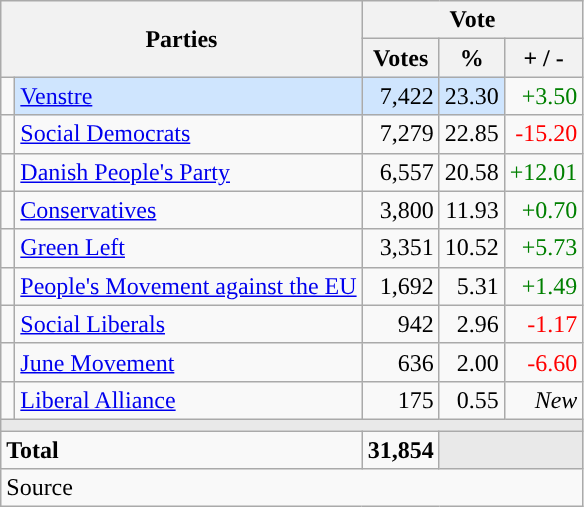<table class="wikitable" style="text-align:right;">
<tr>
<th style="text-align:centre;" rowspan="2" colspan="2" width="225">Parties</th>
<th colspan="3">Vote</th>
</tr>
<tr>
<th width="15">Votes</th>
<th width="15">%</th>
<th width="15">+ / -</th>
</tr>
<tr>
<td width="2" style="color:inherit;background:"></td>
<td bgcolor=#cfe5fe   align="left"><a href='#'>Venstre</a></td>
<td bgcolor=#cfe5fe>7,422</td>
<td bgcolor=#cfe5fe>23.30</td>
<td style=color:green;>+3.50</td>
</tr>
<tr>
<td width="2" style="color:inherit;background:"></td>
<td align="left"><a href='#'>Social Democrats</a></td>
<td>7,279</td>
<td>22.85</td>
<td style=color:red;>-15.20</td>
</tr>
<tr>
<td width="2" style="color:inherit;background:"></td>
<td align="left"><a href='#'>Danish People's Party</a></td>
<td>6,557</td>
<td>20.58</td>
<td style=color:green;>+12.01</td>
</tr>
<tr>
<td width="2" style="color:inherit;background:"></td>
<td align="left"><a href='#'>Conservatives</a></td>
<td>3,800</td>
<td>11.93</td>
<td style=color:green;>+0.70</td>
</tr>
<tr>
<td width="2" style="color:inherit;background:"></td>
<td align="left"><a href='#'>Green Left</a></td>
<td>3,351</td>
<td>10.52</td>
<td style=color:green;>+5.73</td>
</tr>
<tr>
<td width="2" style="color:inherit;background:"></td>
<td align="left"><a href='#'>People's Movement against the EU</a></td>
<td>1,692</td>
<td>5.31</td>
<td style=color:green;>+1.49</td>
</tr>
<tr>
<td width="2" style="color:inherit;background:"></td>
<td align="left"><a href='#'>Social Liberals</a></td>
<td>942</td>
<td>2.96</td>
<td style=color:red;>-1.17</td>
</tr>
<tr>
<td width="2" style="color:inherit;background:"></td>
<td align="left"><a href='#'>June Movement</a></td>
<td>636</td>
<td>2.00</td>
<td style=color:red;>-6.60</td>
</tr>
<tr>
<td width="2" style="color:inherit;background:"></td>
<td align="left"><a href='#'>Liberal Alliance</a></td>
<td>175</td>
<td>0.55</td>
<td><em>New</em></td>
</tr>
<tr>
<td colspan="7" bgcolor="#E9E9E9"></td>
</tr>
<tr>
<td align="left" colspan="2"><strong>Total</strong></td>
<td><strong>31,854</strong></td>
<td bgcolor="#E9E9E9" colspan="2"></td>
</tr>
<tr>
<td align="left" colspan="6">Source</td>
</tr>
</table>
